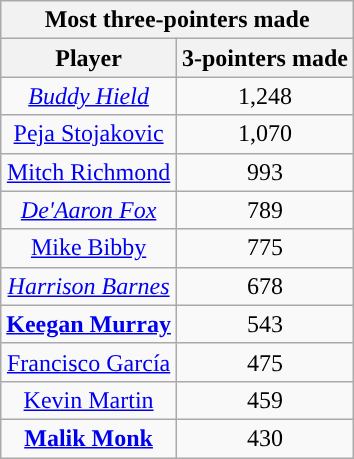<table class="wikitable sortable" style="text-align:center">
<tr>
<th colspan="2" style="text-align:center; ">Most three-pointers made</th>
</tr>
<tr>
<th style="text-align:center; ">Player</th>
<th style="text-align:center; ">3-pointers made</th>
</tr>
<tr>
<td><em><a href='#'>Buddy Hield</a></em></td>
<td>1,248</td>
</tr>
<tr>
<td><a href='#'>Peja Stojakovic</a></td>
<td>1,070</td>
</tr>
<tr>
<td><a href='#'>Mitch Richmond</a></td>
<td>993</td>
</tr>
<tr>
<td><em><a href='#'>De'Aaron Fox</a></em></td>
<td>789</td>
</tr>
<tr>
<td><a href='#'>Mike Bibby</a></td>
<td>775</td>
</tr>
<tr>
<td><em><a href='#'>Harrison Barnes</a></em></td>
<td>678</td>
</tr>
<tr>
<td><strong><a href='#'>Keegan Murray</a></strong></td>
<td>543</td>
</tr>
<tr>
<td><a href='#'>Francisco García</a></td>
<td>475</td>
</tr>
<tr>
<td><a href='#'>Kevin Martin</a></td>
<td>459</td>
</tr>
<tr>
<td><strong><a href='#'>Malik Monk</a></strong></td>
<td>430</td>
</tr>
</table>
